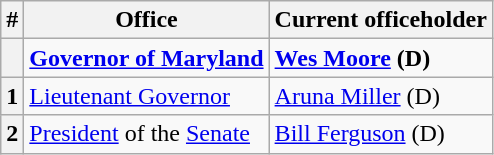<table class=wikitable>
<tr>
<th>#</th>
<th>Office</th>
<th>Current officeholder</th>
</tr>
<tr>
<th></th>
<td><strong><a href='#'>Governor of Maryland</a></strong></td>
<td><strong><a href='#'>Wes Moore</a> (D)</strong></td>
</tr>
<tr>
<th>1</th>
<td><a href='#'>Lieutenant Governor</a></td>
<td><a href='#'>Aruna Miller</a> (D)</td>
</tr>
<tr>
<th>2</th>
<td><a href='#'>President</a> of the <a href='#'>Senate</a></td>
<td><a href='#'>Bill Ferguson</a> (D)</td>
</tr>
</table>
